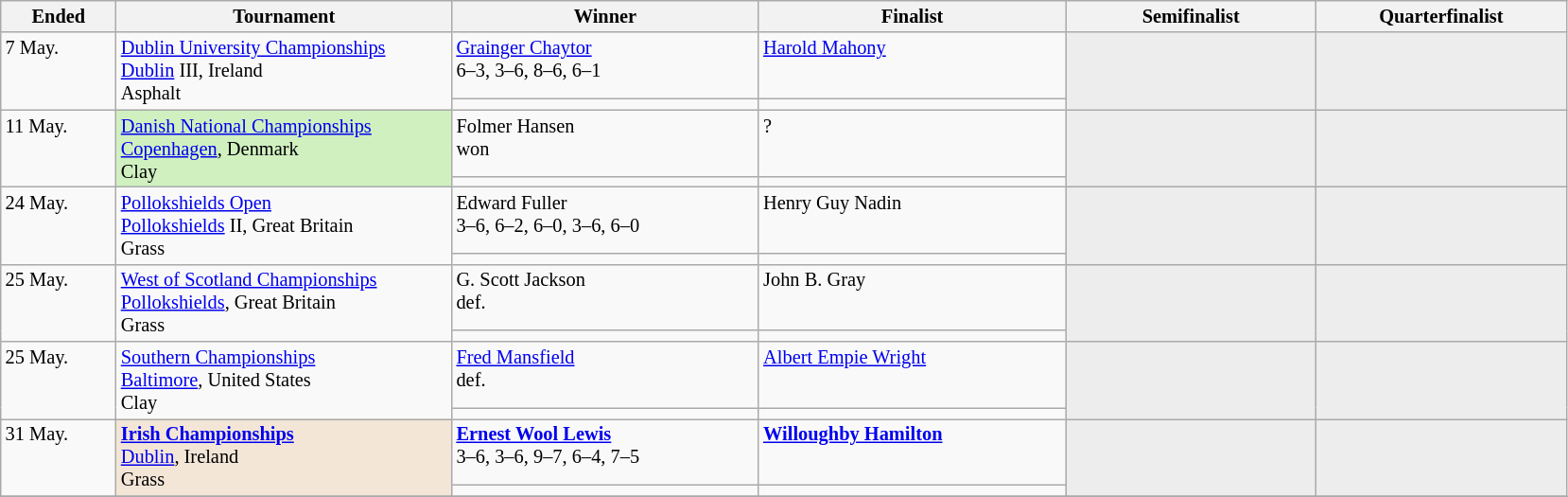<table class="wikitable" style="font-size:85%;">
<tr>
<th width="75">Ended</th>
<th width="230">Tournament</th>
<th width="210">Winner</th>
<th width="210">Finalist</th>
<th width="170">Semifinalist</th>
<th width="170">Quarterfinalist</th>
</tr>
<tr valign=top>
<td rowspan=2>7 May.</td>
<td rowspan="2"><a href='#'>Dublin University Championships</a><br><a href='#'>Dublin</a> III, Ireland<br>Asphalt</td>
<td> <a href='#'>Grainger Chaytor</a> <br>6–3, 3–6, 8–6, 6–1</td>
<td> <a href='#'>Harold Mahony</a></td>
<td style="background:#ededed;" rowspan=2></td>
<td style="background:#ededed;" rowspan=2></td>
</tr>
<tr valign=top>
<td></td>
<td></td>
</tr>
<tr valign=top>
<td rowspan=2>11 May.</td>
<td style="background:#d0f0c0" rowspan=2><a href='#'>Danish National Championships</a><br><a href='#'>Copenhagen</a>, Denmark<br>Clay</td>
<td> Folmer Hansen<br>won</td>
<td> ?</td>
<td style="background:#ededed;" rowspan=2></td>
<td style="background:#ededed;" rowspan=2></td>
</tr>
<tr valign=top>
<td></td>
<td></td>
</tr>
<tr valign=top>
<td rowspan=2>24 May.</td>
<td rowspan="2"><a href='#'>Pollokshields Open</a> <br><a href='#'>Pollokshields</a> II, Great Britain<br>Grass</td>
<td> Edward Fuller <br>3–6, 6–2, 6–0, 3–6, 6–0</td>
<td> Henry Guy Nadin</td>
<td style="background:#ededed;" rowspan=2></td>
<td style="background:#ededed;" rowspan=2></td>
</tr>
<tr valign=top>
<td></td>
<td></td>
</tr>
<tr valign=top>
<td rowspan=2>25 May.</td>
<td rowspan="2"><a href='#'>West of Scotland Championships</a><br><a href='#'>Pollokshields</a>, Great Britain<br>Grass</td>
<td> G. Scott Jackson<br>def.</td>
<td> John B. Gray</td>
<td style="background:#ededed;" rowspan=2></td>
<td style="background:#ededed;" rowspan=2></td>
</tr>
<tr valign=top>
<td></td>
<td></td>
</tr>
<tr valign=top>
<td rowspan=2>25 May.</td>
<td rowspan="2"><a href='#'>Southern Championships</a><br><a href='#'>Baltimore</a>, United States<br>Clay</td>
<td> <a href='#'>Fred Mansfield</a><br>def.</td>
<td> <a href='#'>Albert Empie Wright</a></td>
<td style="background:#ededed;" rowspan=2></td>
<td style="background:#ededed;" rowspan=2></td>
</tr>
<tr valign=top>
<td></td>
<td></td>
</tr>
<tr valign=top>
<td rowspan=2>31 May.</td>
<td rowspan="2" style="background:#f3e6d7;"><strong><a href='#'>Irish Championships</a></strong><br><a href='#'>Dublin</a>, Ireland<br>Grass</td>
<td> <strong><a href='#'>Ernest Wool Lewis</a></strong><br>3–6, 3–6, 9–7, 6–4, 7–5</td>
<td>  <strong><a href='#'>Willoughby Hamilton</a></strong></td>
<td style="background:#ededed;" rowspan=2></td>
<td style="background:#ededed;" rowspan=2></td>
</tr>
<tr valign=top>
<td></td>
<td></td>
</tr>
<tr valign=top>
</tr>
</table>
